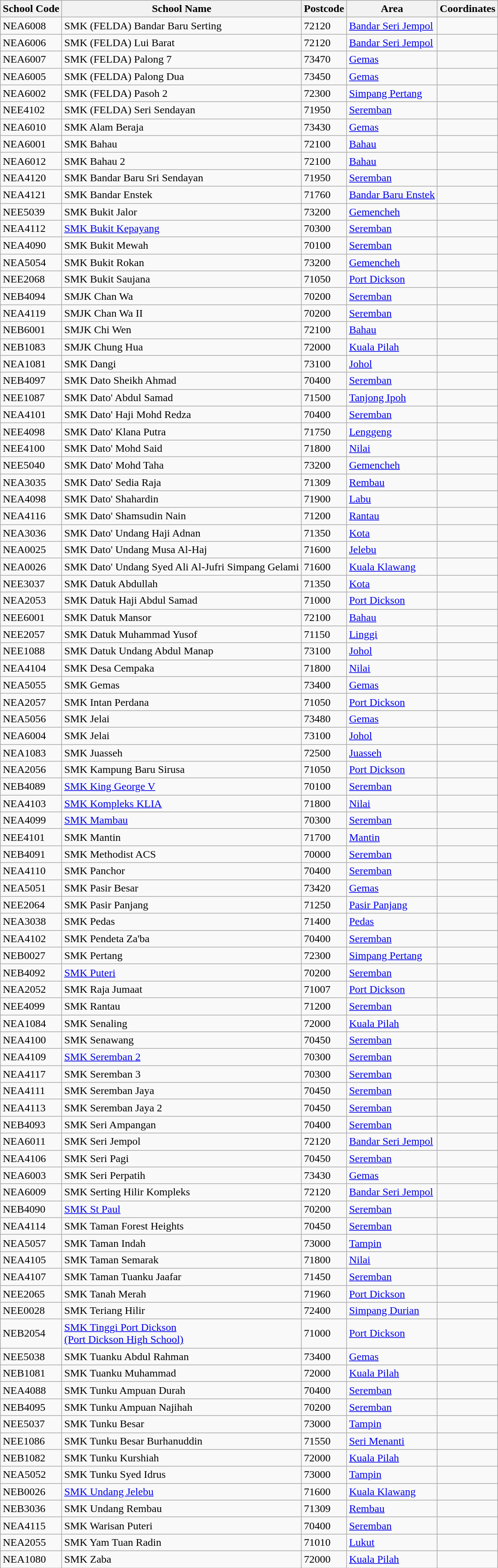<table class="wikitable sortable">
<tr>
<th>School Code</th>
<th>School Name</th>
<th>Postcode</th>
<th>Area</th>
<th>Coordinates</th>
</tr>
<tr>
<td>NEA6008</td>
<td>SMK (FELDA) Bandar Baru Serting</td>
<td>72120</td>
<td><a href='#'>Bandar Seri Jempol</a></td>
<td></td>
</tr>
<tr>
<td>NEA6006</td>
<td>SMK (FELDA) Lui Barat</td>
<td>72120</td>
<td><a href='#'>Bandar Seri Jempol</a></td>
<td></td>
</tr>
<tr>
<td>NEA6007</td>
<td>SMK (FELDA) Palong 7</td>
<td>73470</td>
<td><a href='#'>Gemas</a></td>
<td></td>
</tr>
<tr>
<td>NEA6005</td>
<td>SMK (FELDA) Palong Dua</td>
<td>73450</td>
<td><a href='#'>Gemas</a></td>
<td></td>
</tr>
<tr>
<td>NEA6002</td>
<td>SMK (FELDA) Pasoh 2</td>
<td>72300</td>
<td><a href='#'>Simpang Pertang</a></td>
<td></td>
</tr>
<tr>
<td>NEE4102</td>
<td>SMK (FELDA) Seri Sendayan</td>
<td>71950</td>
<td><a href='#'>Seremban</a></td>
<td></td>
</tr>
<tr>
<td>NEA6010</td>
<td>SMK Alam Beraja</td>
<td>73430</td>
<td><a href='#'>Gemas</a></td>
<td></td>
</tr>
<tr>
<td>NEA6001</td>
<td>SMK Bahau</td>
<td>72100</td>
<td><a href='#'>Bahau</a></td>
<td></td>
</tr>
<tr>
<td>NEA6012</td>
<td>SMK Bahau 2</td>
<td>72100</td>
<td><a href='#'>Bahau</a></td>
<td></td>
</tr>
<tr>
<td>NEA4120</td>
<td>SMK Bandar Baru Sri Sendayan</td>
<td>71950</td>
<td><a href='#'>Seremban</a></td>
<td></td>
</tr>
<tr>
<td>NEA4121</td>
<td>SMK Bandar Enstek</td>
<td>71760</td>
<td><a href='#'>Bandar Baru Enstek</a></td>
<td></td>
</tr>
<tr>
<td>NEE5039</td>
<td>SMK Bukit Jalor</td>
<td>73200</td>
<td><a href='#'>Gemencheh</a></td>
<td></td>
</tr>
<tr>
<td>NEA4112</td>
<td><a href='#'>SMK Bukit Kepayang</a></td>
<td>70300</td>
<td><a href='#'>Seremban</a></td>
<td></td>
</tr>
<tr>
<td>NEA4090</td>
<td>SMK Bukit Mewah</td>
<td>70100</td>
<td><a href='#'>Seremban</a></td>
<td></td>
</tr>
<tr>
<td>NEA5054</td>
<td>SMK Bukit Rokan</td>
<td>73200</td>
<td><a href='#'>Gemencheh</a></td>
<td></td>
</tr>
<tr>
<td>NEE2068</td>
<td>SMK Bukit Saujana</td>
<td>71050</td>
<td><a href='#'>Port Dickson</a></td>
<td></td>
</tr>
<tr>
<td>NEB4094</td>
<td>SMJK Chan Wa</td>
<td>70200</td>
<td><a href='#'>Seremban</a></td>
<td></td>
</tr>
<tr>
<td>NEA4119</td>
<td>SMJK Chan Wa II</td>
<td>70200</td>
<td><a href='#'>Seremban</a></td>
<td></td>
</tr>
<tr>
<td>NEB6001</td>
<td>SMJK Chi Wen</td>
<td>72100</td>
<td><a href='#'>Bahau</a></td>
<td></td>
</tr>
<tr>
<td>NEB1083</td>
<td>SMJK Chung Hua</td>
<td>72000</td>
<td><a href='#'>Kuala Pilah</a></td>
<td></td>
</tr>
<tr>
<td>NEA1081</td>
<td>SMK Dangi</td>
<td>73100</td>
<td><a href='#'>Johol</a></td>
<td></td>
</tr>
<tr>
<td>NEB4097</td>
<td>SMK Dato Sheikh Ahmad</td>
<td>70400</td>
<td><a href='#'>Seremban</a></td>
<td></td>
</tr>
<tr>
<td>NEE1087</td>
<td>SMK Dato' Abdul Samad</td>
<td>71500</td>
<td><a href='#'>Tanjong Ipoh</a></td>
<td></td>
</tr>
<tr>
<td>NEA4101</td>
<td>SMK Dato' Haji Mohd Redza</td>
<td>70400</td>
<td><a href='#'>Seremban</a></td>
<td></td>
</tr>
<tr>
<td>NEE4098</td>
<td>SMK Dato' Klana Putra</td>
<td>71750</td>
<td><a href='#'>Lenggeng</a></td>
<td></td>
</tr>
<tr>
<td>NEE4100</td>
<td>SMK Dato' Mohd Said</td>
<td>71800</td>
<td><a href='#'>Nilai</a></td>
<td></td>
</tr>
<tr>
<td>NEE5040</td>
<td>SMK Dato' Mohd Taha</td>
<td>73200</td>
<td><a href='#'>Gemencheh</a></td>
<td></td>
</tr>
<tr>
<td>NEA3035</td>
<td>SMK Dato' Sedia Raja</td>
<td>71309</td>
<td><a href='#'>Rembau</a></td>
<td></td>
</tr>
<tr>
<td>NEA4098</td>
<td>SMK Dato' Shahardin</td>
<td>71900</td>
<td><a href='#'>Labu</a></td>
<td></td>
</tr>
<tr>
<td>NEA4116</td>
<td>SMK Dato' Shamsudin Nain</td>
<td>71200</td>
<td><a href='#'>Rantau</a></td>
<td></td>
</tr>
<tr>
<td>NEA3036</td>
<td>SMK Dato' Undang Haji Adnan</td>
<td>71350</td>
<td><a href='#'>Kota</a></td>
<td></td>
</tr>
<tr>
<td>NEA0025</td>
<td>SMK Dato' Undang Musa Al-Haj</td>
<td>71600</td>
<td><a href='#'>Jelebu</a></td>
<td></td>
</tr>
<tr>
<td>NEA0026</td>
<td>SMK Dato' Undang Syed Ali Al-Jufri Simpang Gelami</td>
<td>71600</td>
<td><a href='#'>Kuala Klawang</a></td>
<td></td>
</tr>
<tr>
<td>NEE3037</td>
<td>SMK Datuk Abdullah</td>
<td>71350</td>
<td><a href='#'>Kota</a></td>
<td></td>
</tr>
<tr>
<td>NEA2053</td>
<td>SMK Datuk Haji Abdul Samad</td>
<td>71000</td>
<td><a href='#'>Port Dickson</a></td>
<td></td>
</tr>
<tr>
<td>NEE6001</td>
<td>SMK Datuk Mansor</td>
<td>72100</td>
<td><a href='#'>Bahau</a></td>
<td></td>
</tr>
<tr>
<td>NEE2057</td>
<td>SMK Datuk Muhammad Yusof</td>
<td>71150</td>
<td><a href='#'>Linggi</a></td>
<td></td>
</tr>
<tr>
<td>NEE1088</td>
<td>SMK Datuk Undang Abdul Manap</td>
<td>73100</td>
<td><a href='#'>Johol</a></td>
<td></td>
</tr>
<tr>
<td>NEA4104</td>
<td>SMK Desa Cempaka</td>
<td>71800</td>
<td><a href='#'>Nilai</a></td>
<td></td>
</tr>
<tr>
<td>NEA5055</td>
<td>SMK Gemas</td>
<td>73400</td>
<td><a href='#'>Gemas</a></td>
<td></td>
</tr>
<tr>
<td>NEA2057</td>
<td>SMK Intan Perdana</td>
<td>71050</td>
<td><a href='#'>Port Dickson</a></td>
<td></td>
</tr>
<tr>
<td>NEA5056</td>
<td>SMK Jelai</td>
<td>73480</td>
<td><a href='#'>Gemas</a></td>
<td></td>
</tr>
<tr>
<td>NEA6004</td>
<td>SMK Jelai</td>
<td>73100</td>
<td><a href='#'>Johol</a></td>
<td></td>
</tr>
<tr>
<td>NEA1083</td>
<td>SMK Juasseh</td>
<td>72500</td>
<td><a href='#'>Juasseh</a></td>
<td></td>
</tr>
<tr>
<td>NEA2056</td>
<td>SMK Kampung Baru Sirusa</td>
<td>71050</td>
<td><a href='#'>Port Dickson</a></td>
<td></td>
</tr>
<tr>
<td>NEB4089</td>
<td><a href='#'>SMK King George V</a></td>
<td>70100</td>
<td><a href='#'>Seremban</a></td>
<td></td>
</tr>
<tr>
<td>NEA4103</td>
<td><a href='#'>SMK Kompleks KLIA</a></td>
<td>71800</td>
<td><a href='#'>Nilai</a></td>
<td></td>
</tr>
<tr>
<td>NEA4099</td>
<td><a href='#'>SMK Mambau</a></td>
<td>70300</td>
<td><a href='#'>Seremban</a></td>
<td></td>
</tr>
<tr>
<td>NEE4101</td>
<td>SMK Mantin</td>
<td>71700</td>
<td><a href='#'>Mantin</a></td>
<td></td>
</tr>
<tr>
<td>NEB4091</td>
<td>SMK Methodist ACS</td>
<td>70000</td>
<td><a href='#'>Seremban</a></td>
<td></td>
</tr>
<tr>
<td>NEA4110</td>
<td>SMK Panchor</td>
<td>70400</td>
<td><a href='#'>Seremban</a></td>
<td></td>
</tr>
<tr>
<td>NEA5051</td>
<td>SMK Pasir Besar</td>
<td>73420</td>
<td><a href='#'>Gemas</a></td>
<td></td>
</tr>
<tr>
<td>NEE2064</td>
<td>SMK Pasir Panjang</td>
<td>71250</td>
<td><a href='#'>Pasir Panjang</a></td>
<td></td>
</tr>
<tr>
<td>NEA3038</td>
<td>SMK Pedas</td>
<td>71400</td>
<td><a href='#'>Pedas</a></td>
<td></td>
</tr>
<tr>
<td>NEA4102</td>
<td>SMK Pendeta Za'ba</td>
<td>70400</td>
<td><a href='#'>Seremban</a></td>
<td></td>
</tr>
<tr>
<td>NEB0027</td>
<td>SMK Pertang</td>
<td>72300</td>
<td><a href='#'>Simpang Pertang</a></td>
<td></td>
</tr>
<tr>
<td>NEB4092</td>
<td><a href='#'>SMK Puteri</a></td>
<td>70200</td>
<td><a href='#'>Seremban</a></td>
<td></td>
</tr>
<tr>
<td>NEA2052</td>
<td>SMK Raja Jumaat</td>
<td>71007</td>
<td><a href='#'>Port Dickson</a></td>
<td></td>
</tr>
<tr>
<td>NEE4099</td>
<td>SMK Rantau</td>
<td>71200</td>
<td><a href='#'>Seremban</a></td>
<td></td>
</tr>
<tr>
<td>NEA1084</td>
<td>SMK Senaling</td>
<td>72000</td>
<td><a href='#'>Kuala Pilah</a></td>
<td></td>
</tr>
<tr>
<td>NEA4100</td>
<td>SMK Senawang</td>
<td>70450</td>
<td><a href='#'>Seremban</a></td>
<td></td>
</tr>
<tr>
<td>NEA4109</td>
<td><a href='#'>SMK Seremban 2</a></td>
<td>70300</td>
<td><a href='#'>Seremban</a></td>
<td></td>
</tr>
<tr>
<td>NEA4117</td>
<td>SMK Seremban 3</td>
<td>70300</td>
<td><a href='#'>Seremban</a></td>
<td></td>
</tr>
<tr>
<td>NEA4111</td>
<td>SMK Seremban Jaya</td>
<td>70450</td>
<td><a href='#'>Seremban</a></td>
<td></td>
</tr>
<tr>
<td>NEA4113</td>
<td>SMK Seremban Jaya 2</td>
<td>70450</td>
<td><a href='#'>Seremban</a></td>
<td></td>
</tr>
<tr>
<td>NEB4093</td>
<td>SMK Seri Ampangan</td>
<td>70400</td>
<td><a href='#'>Seremban</a></td>
<td></td>
</tr>
<tr>
<td>NEA6011</td>
<td>SMK Seri Jempol</td>
<td>72120</td>
<td><a href='#'>Bandar Seri Jempol</a></td>
<td></td>
</tr>
<tr>
<td>NEA4106</td>
<td>SMK Seri Pagi</td>
<td>70450</td>
<td><a href='#'>Seremban</a></td>
<td></td>
</tr>
<tr>
<td>NEA6003</td>
<td>SMK Seri Perpatih</td>
<td>73430</td>
<td><a href='#'>Gemas</a></td>
<td></td>
</tr>
<tr>
<td>NEA6009</td>
<td>SMK Serting Hilir Kompleks</td>
<td>72120</td>
<td><a href='#'>Bandar Seri Jempol</a></td>
<td></td>
</tr>
<tr>
<td>NEB4090</td>
<td><a href='#'>SMK St Paul</a></td>
<td>70200</td>
<td><a href='#'>Seremban</a></td>
<td></td>
</tr>
<tr>
<td>NEA4114</td>
<td>SMK Taman Forest Heights</td>
<td>70450</td>
<td><a href='#'>Seremban</a></td>
<td></td>
</tr>
<tr>
<td>NEA5057</td>
<td>SMK Taman Indah</td>
<td>73000</td>
<td><a href='#'>Tampin</a></td>
<td></td>
</tr>
<tr>
<td>NEA4105</td>
<td>SMK Taman Semarak</td>
<td>71800</td>
<td><a href='#'>Nilai</a></td>
<td></td>
</tr>
<tr>
<td>NEA4107</td>
<td>SMK Taman Tuanku Jaafar</td>
<td>71450</td>
<td><a href='#'>Seremban</a></td>
<td></td>
</tr>
<tr>
<td>NEE2065</td>
<td>SMK Tanah Merah</td>
<td>71960</td>
<td><a href='#'>Port Dickson</a></td>
<td></td>
</tr>
<tr>
<td>NEE0028</td>
<td>SMK Teriang Hilir</td>
<td>72400</td>
<td><a href='#'>Simpang Durian</a></td>
<td></td>
</tr>
<tr>
<td>NEB2054</td>
<td><a href='#'>SMK Tinggi Port Dickson<br> (Port Dickson High School)</a></td>
<td>71000</td>
<td><a href='#'>Port Dickson</a></td>
<td></td>
</tr>
<tr>
<td>NEE5038</td>
<td>SMK Tuanku Abdul Rahman</td>
<td>73400</td>
<td><a href='#'>Gemas</a></td>
<td></td>
</tr>
<tr>
<td>NEB1081</td>
<td>SMK Tuanku Muhammad</td>
<td>72000</td>
<td><a href='#'>Kuala Pilah</a></td>
<td></td>
</tr>
<tr>
<td>NEA4088</td>
<td>SMK Tunku Ampuan Durah</td>
<td>70400</td>
<td><a href='#'>Seremban</a></td>
<td></td>
</tr>
<tr>
<td>NEB4095</td>
<td>SMK Tunku Ampuan Najihah</td>
<td>70200</td>
<td><a href='#'>Seremban</a></td>
<td></td>
</tr>
<tr>
<td>NEE5037</td>
<td>SMK Tunku Besar</td>
<td>73000</td>
<td><a href='#'>Tampin</a></td>
<td></td>
</tr>
<tr>
<td>NEE1086</td>
<td>SMK Tunku Besar Burhanuddin</td>
<td>71550</td>
<td><a href='#'>Seri Menanti</a></td>
<td></td>
</tr>
<tr>
<td>NEB1082</td>
<td>SMK Tunku Kurshiah</td>
<td>72000</td>
<td><a href='#'>Kuala Pilah</a></td>
<td></td>
</tr>
<tr>
<td>NEA5052</td>
<td>SMK Tunku Syed Idrus</td>
<td>73000</td>
<td><a href='#'>Tampin</a></td>
<td></td>
</tr>
<tr>
<td>NEB0026</td>
<td><a href='#'>SMK Undang Jelebu</a></td>
<td>71600</td>
<td><a href='#'>Kuala Klawang</a></td>
<td></td>
</tr>
<tr>
<td>NEB3036</td>
<td>SMK Undang Rembau</td>
<td>71309</td>
<td><a href='#'>Rembau</a></td>
<td></td>
</tr>
<tr>
<td>NEA4115</td>
<td>SMK Warisan Puteri</td>
<td>70400</td>
<td><a href='#'>Seremban</a></td>
<td></td>
</tr>
<tr>
<td>NEA2055</td>
<td>SMK Yam Tuan Radin</td>
<td>71010</td>
<td><a href='#'>Lukut</a></td>
<td></td>
</tr>
<tr>
<td>NEA1080</td>
<td>SMK Zaba</td>
<td>72000</td>
<td><a href='#'>Kuala Pilah</a></td>
<td></td>
</tr>
</table>
